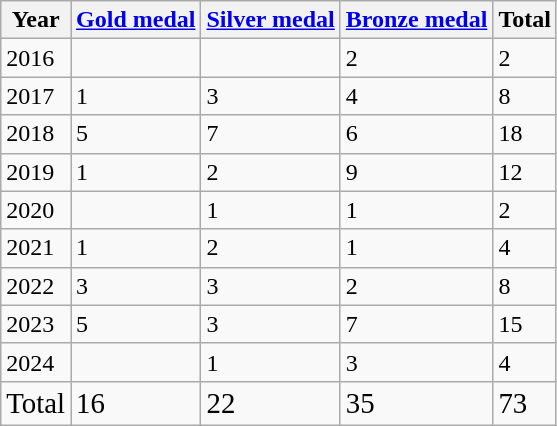<table class="wikitable">
<tr>
<th>Year</th>
<th><a href='#'>Gold medal</a></th>
<th><a href='#'>Silver medal</a></th>
<th><a href='#'>Bronze medal</a></th>
<th>Total</th>
</tr>
<tr>
<td>2016</td>
<td></td>
<td></td>
<td>2</td>
<td>2</td>
</tr>
<tr>
<td>2017</td>
<td>1</td>
<td>3</td>
<td>4</td>
<td>8</td>
</tr>
<tr>
<td>2018</td>
<td>5</td>
<td>7</td>
<td>6</td>
<td>18</td>
</tr>
<tr>
<td>2019</td>
<td>1</td>
<td>2</td>
<td>9</td>
<td>12</td>
</tr>
<tr>
<td>2020</td>
<td></td>
<td>1</td>
<td>1</td>
<td>2</td>
</tr>
<tr>
<td>2021</td>
<td>1</td>
<td>2</td>
<td>1</td>
<td>4</td>
</tr>
<tr>
<td>2022</td>
<td>3</td>
<td>3</td>
<td>2</td>
<td>8</td>
</tr>
<tr>
<td>2023</td>
<td>5</td>
<td>3</td>
<td>7</td>
<td>15</td>
</tr>
<tr>
<td>2024</td>
<td></td>
<td>1</td>
<td>3</td>
<td>4</td>
</tr>
<tr>
<td><big>Total</big></td>
<td><big>16</big></td>
<td><big>22</big></td>
<td><big>35</big></td>
<td><big>73</big></td>
</tr>
</table>
